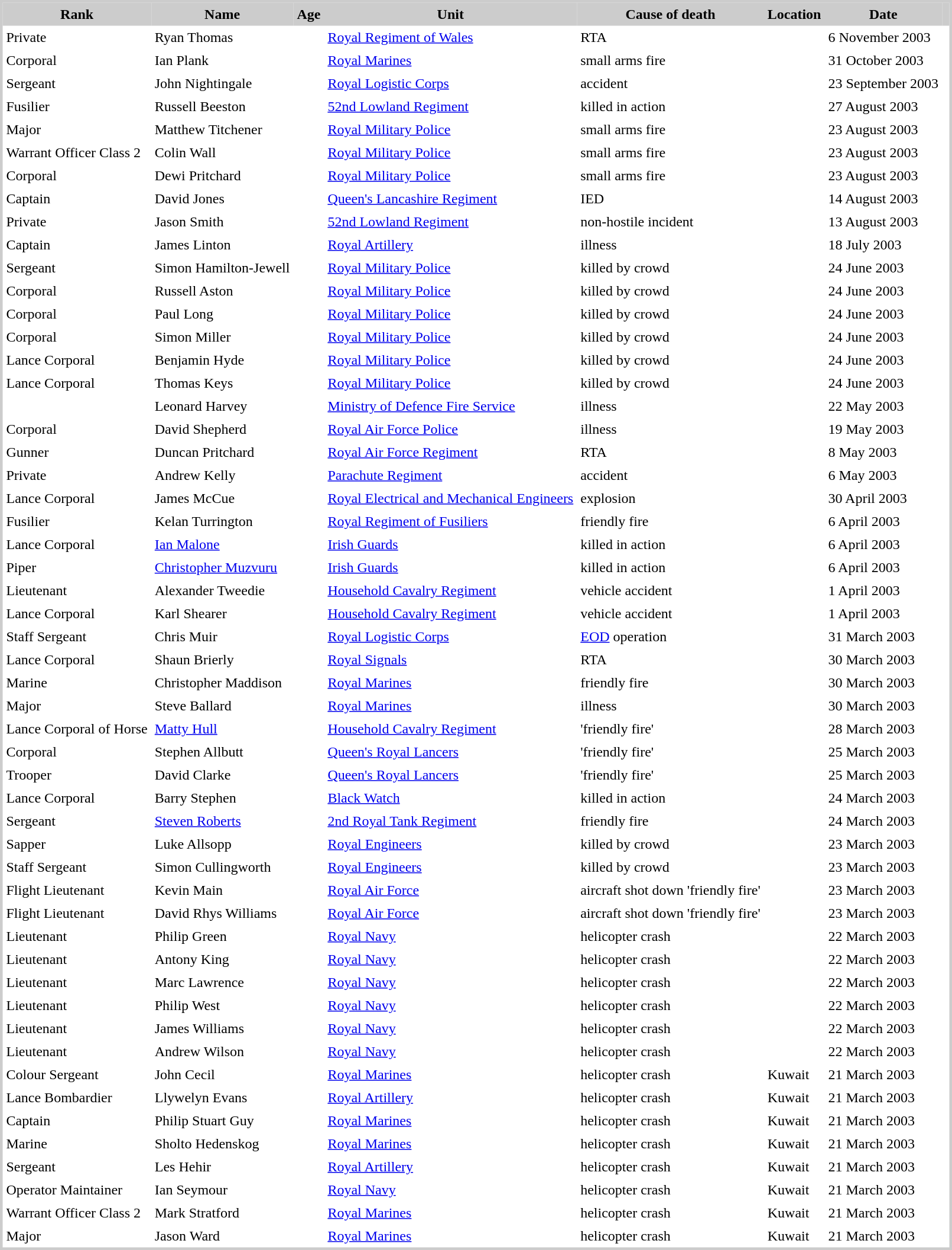<table cellpadding="4" cellspacing="0" style="border:3px solid #cccccc;">
<tr bgcolor="#cccccc">
<th>Rank</th>
<th>Name</th>
<th>Age</th>
<th>Unit</th>
<th>Cause of death</th>
<th>Location</th>
<th>Date</th>
<th></th>
</tr>
<tr>
<td>Private</td>
<td>Ryan Thomas</td>
<td></td>
<td><a href='#'>Royal Regiment of Wales</a></td>
<td>RTA</td>
<td></td>
<td>6 November 2003</td>
</tr>
<tr>
<td>Corporal</td>
<td>Ian Plank</td>
<td></td>
<td><a href='#'>Royal Marines</a></td>
<td>small arms fire</td>
<td></td>
<td>31 October 2003</td>
</tr>
<tr>
<td>Sergeant</td>
<td>John Nightingale</td>
<td></td>
<td><a href='#'>Royal Logistic Corps</a></td>
<td>accident</td>
<td></td>
<td>23 September 2003</td>
</tr>
<tr>
<td>Fusilier</td>
<td>Russell Beeston</td>
<td></td>
<td><a href='#'>52nd Lowland Regiment</a></td>
<td>killed in action</td>
<td></td>
<td>27 August 2003</td>
</tr>
<tr>
<td>Major</td>
<td>Matthew Titchener</td>
<td></td>
<td><a href='#'>Royal Military Police</a></td>
<td>small arms fire</td>
<td></td>
<td>23 August 2003</td>
</tr>
<tr>
<td>Warrant Officer Class 2</td>
<td>Colin Wall</td>
<td></td>
<td><a href='#'>Royal Military Police</a></td>
<td>small arms fire</td>
<td></td>
<td>23 August 2003</td>
</tr>
<tr>
<td>Corporal</td>
<td>Dewi Pritchard</td>
<td></td>
<td><a href='#'>Royal Military Police</a></td>
<td>small arms fire</td>
<td></td>
<td>23 August 2003</td>
</tr>
<tr>
<td>Captain</td>
<td>David Jones</td>
<td></td>
<td><a href='#'>Queen's Lancashire Regiment</a></td>
<td>IED</td>
<td></td>
<td>14 August 2003</td>
</tr>
<tr>
<td>Private</td>
<td>Jason Smith</td>
<td></td>
<td><a href='#'>52nd Lowland Regiment</a></td>
<td>non-hostile incident</td>
<td></td>
<td>13 August 2003</td>
</tr>
<tr>
<td>Captain</td>
<td>James Linton</td>
<td></td>
<td><a href='#'>Royal Artillery</a></td>
<td>illness</td>
<td></td>
<td>18 July 2003</td>
</tr>
<tr>
<td>Sergeant</td>
<td>Simon Hamilton-Jewell</td>
<td></td>
<td><a href='#'>Royal Military Police</a></td>
<td>killed by crowd</td>
<td></td>
<td>24 June 2003</td>
</tr>
<tr>
<td>Corporal</td>
<td>Russell Aston</td>
<td></td>
<td><a href='#'>Royal Military Police</a></td>
<td>killed by crowd</td>
<td></td>
<td>24 June 2003</td>
</tr>
<tr>
<td>Corporal</td>
<td>Paul Long</td>
<td></td>
<td><a href='#'>Royal Military Police</a></td>
<td>killed by crowd</td>
<td></td>
<td>24 June 2003</td>
</tr>
<tr>
<td>Corporal</td>
<td>Simon Miller</td>
<td></td>
<td><a href='#'>Royal Military Police</a></td>
<td>killed by crowd</td>
<td></td>
<td>24 June 2003</td>
</tr>
<tr>
<td>Lance Corporal</td>
<td>Benjamin Hyde</td>
<td></td>
<td><a href='#'>Royal Military Police</a></td>
<td>killed by crowd</td>
<td></td>
<td>24 June 2003</td>
</tr>
<tr>
<td>Lance Corporal</td>
<td>Thomas Keys</td>
<td></td>
<td><a href='#'>Royal Military Police</a></td>
<td>killed by crowd</td>
<td></td>
<td>24 June 2003</td>
</tr>
<tr>
<td></td>
<td>Leonard Harvey</td>
<td></td>
<td><a href='#'>Ministry of Defence Fire Service</a></td>
<td>illness</td>
<td></td>
<td>22 May 2003</td>
</tr>
<tr>
<td>Corporal</td>
<td>David Shepherd</td>
<td></td>
<td><a href='#'>Royal Air Force Police</a></td>
<td>illness</td>
<td></td>
<td>19 May 2003</td>
</tr>
<tr>
<td>Gunner</td>
<td>Duncan Pritchard</td>
<td></td>
<td><a href='#'>Royal Air Force Regiment</a></td>
<td>RTA</td>
<td></td>
<td>8 May 2003</td>
</tr>
<tr>
<td>Private</td>
<td>Andrew Kelly</td>
<td></td>
<td><a href='#'>Parachute Regiment</a></td>
<td>accident</td>
<td></td>
<td>6 May 2003</td>
</tr>
<tr>
<td>Lance Corporal</td>
<td>James McCue</td>
<td></td>
<td><a href='#'>Royal Electrical and Mechanical Engineers</a></td>
<td>explosion</td>
<td></td>
<td>30 April 2003</td>
</tr>
<tr>
<td>Fusilier</td>
<td>Kelan Turrington</td>
<td></td>
<td><a href='#'>Royal Regiment of Fusiliers</a></td>
<td>friendly fire</td>
<td></td>
<td>6 April 2003</td>
</tr>
<tr>
<td>Lance Corporal</td>
<td><a href='#'>Ian Malone</a></td>
<td></td>
<td><a href='#'>Irish Guards</a></td>
<td>killed in action</td>
<td></td>
<td>6 April 2003</td>
</tr>
<tr>
<td>Piper</td>
<td><a href='#'>Christopher Muzvuru</a></td>
<td></td>
<td><a href='#'>Irish Guards</a></td>
<td>killed in action</td>
<td></td>
<td>6 April 2003</td>
</tr>
<tr>
<td>Lieutenant</td>
<td>Alexander Tweedie</td>
<td></td>
<td><a href='#'>Household Cavalry Regiment</a></td>
<td>vehicle accident</td>
<td></td>
<td>1 April 2003</td>
</tr>
<tr>
<td>Lance Corporal</td>
<td>Karl Shearer</td>
<td></td>
<td><a href='#'>Household Cavalry Regiment</a></td>
<td>vehicle accident</td>
<td></td>
<td>1 April 2003</td>
</tr>
<tr>
<td>Staff Sergeant</td>
<td>Chris Muir</td>
<td></td>
<td><a href='#'>Royal Logistic Corps</a></td>
<td><a href='#'>EOD</a> operation</td>
<td></td>
<td>31 March 2003</td>
</tr>
<tr>
<td>Lance Corporal</td>
<td>Shaun Brierly</td>
<td></td>
<td><a href='#'>Royal Signals</a></td>
<td>RTA</td>
<td></td>
<td>30 March 2003</td>
</tr>
<tr>
<td>Marine</td>
<td>Christopher Maddison</td>
<td></td>
<td><a href='#'>Royal Marines</a></td>
<td>friendly fire</td>
<td></td>
<td>30 March 2003</td>
</tr>
<tr>
<td>Major</td>
<td>Steve Ballard</td>
<td></td>
<td><a href='#'>Royal Marines</a></td>
<td>illness</td>
<td></td>
<td>30 March 2003</td>
</tr>
<tr>
<td>Lance Corporal of Horse</td>
<td><a href='#'>Matty Hull</a></td>
<td></td>
<td><a href='#'>Household Cavalry Regiment</a></td>
<td>'friendly fire'</td>
<td></td>
<td>28 March 2003</td>
</tr>
<tr>
<td>Corporal</td>
<td>Stephen Allbutt</td>
<td></td>
<td><a href='#'>Queen's Royal Lancers</a></td>
<td>'friendly fire'</td>
<td></td>
<td>25 March 2003</td>
</tr>
<tr>
<td>Trooper</td>
<td>David Clarke</td>
<td></td>
<td><a href='#'>Queen's Royal Lancers</a></td>
<td>'friendly fire'</td>
<td></td>
<td>25 March 2003</td>
</tr>
<tr>
<td>Lance Corporal</td>
<td>Barry Stephen</td>
<td></td>
<td><a href='#'>Black Watch</a></td>
<td>killed in action</td>
<td></td>
<td>24 March 2003</td>
</tr>
<tr>
<td>Sergeant</td>
<td><a href='#'>Steven Roberts</a></td>
<td></td>
<td><a href='#'>2nd Royal Tank Regiment</a></td>
<td>friendly fire</td>
<td></td>
<td>24 March 2003</td>
</tr>
<tr>
<td>Sapper</td>
<td>Luke Allsopp</td>
<td></td>
<td><a href='#'>Royal Engineers</a></td>
<td>killed by crowd</td>
<td></td>
<td>23 March 2003</td>
</tr>
<tr>
<td>Staff Sergeant</td>
<td>Simon Cullingworth</td>
<td></td>
<td><a href='#'>Royal Engineers</a></td>
<td>killed by crowd</td>
<td></td>
<td>23 March 2003</td>
</tr>
<tr>
<td>Flight Lieutenant</td>
<td>Kevin Main</td>
<td></td>
<td><a href='#'>Royal Air Force</a></td>
<td>aircraft shot down 'friendly fire'</td>
<td></td>
<td>23 March 2003</td>
</tr>
<tr>
<td>Flight Lieutenant</td>
<td>David Rhys Williams</td>
<td></td>
<td><a href='#'>Royal Air Force</a></td>
<td>aircraft shot down 'friendly fire'</td>
<td></td>
<td>23 March 2003</td>
</tr>
<tr>
<td>Lieutenant</td>
<td>Philip Green</td>
<td></td>
<td><a href='#'>Royal Navy</a></td>
<td>helicopter crash</td>
<td></td>
<td>22 March 2003</td>
</tr>
<tr>
<td>Lieutenant</td>
<td>Antony King</td>
<td></td>
<td><a href='#'>Royal Navy</a></td>
<td>helicopter crash</td>
<td></td>
<td>22 March 2003</td>
</tr>
<tr>
<td>Lieutenant</td>
<td>Marc Lawrence</td>
<td></td>
<td><a href='#'>Royal Navy</a></td>
<td>helicopter crash</td>
<td></td>
<td>22 March 2003</td>
</tr>
<tr>
<td>Lieutenant</td>
<td>Philip West</td>
<td></td>
<td><a href='#'>Royal Navy</a></td>
<td>helicopter crash</td>
<td></td>
<td>22 March 2003</td>
</tr>
<tr>
<td>Lieutenant</td>
<td>James Williams</td>
<td></td>
<td><a href='#'>Royal Navy</a></td>
<td>helicopter crash</td>
<td></td>
<td>22 March 2003</td>
</tr>
<tr>
<td>Lieutenant</td>
<td>Andrew Wilson</td>
<td></td>
<td><a href='#'>Royal Navy</a></td>
<td>helicopter crash</td>
<td></td>
<td>22 March 2003</td>
</tr>
<tr>
<td>Colour Sergeant</td>
<td>John Cecil</td>
<td></td>
<td><a href='#'>Royal Marines</a></td>
<td>helicopter crash</td>
<td>Kuwait</td>
<td>21 March 2003</td>
</tr>
<tr>
<td>Lance Bombardier</td>
<td>Llywelyn Evans</td>
<td></td>
<td><a href='#'>Royal Artillery</a></td>
<td>helicopter crash</td>
<td>Kuwait</td>
<td>21 March 2003</td>
</tr>
<tr>
<td>Captain</td>
<td>Philip Stuart Guy</td>
<td></td>
<td><a href='#'>Royal Marines</a></td>
<td>helicopter crash</td>
<td>Kuwait</td>
<td>21 March 2003</td>
</tr>
<tr>
<td>Marine</td>
<td>Sholto Hedenskog</td>
<td></td>
<td><a href='#'>Royal Marines</a></td>
<td>helicopter crash</td>
<td>Kuwait</td>
<td>21 March 2003</td>
</tr>
<tr>
<td>Sergeant</td>
<td>Les Hehir</td>
<td></td>
<td><a href='#'>Royal Artillery</a></td>
<td>helicopter crash</td>
<td>Kuwait</td>
<td>21 March 2003</td>
</tr>
<tr>
<td>Operator Maintainer</td>
<td>Ian Seymour</td>
<td></td>
<td><a href='#'>Royal Navy</a></td>
<td>helicopter crash</td>
<td>Kuwait</td>
<td>21 March 2003</td>
</tr>
<tr>
<td>Warrant Officer Class 2</td>
<td>Mark Stratford</td>
<td></td>
<td><a href='#'>Royal Marines</a></td>
<td>helicopter crash</td>
<td>Kuwait</td>
<td>21 March 2003</td>
</tr>
<tr>
<td>Major</td>
<td>Jason Ward</td>
<td></td>
<td><a href='#'>Royal Marines</a></td>
<td>helicopter crash</td>
<td>Kuwait</td>
<td>21 March 2003</td>
</tr>
<tr>
</tr>
</table>
